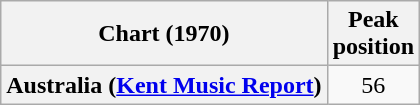<table class="wikitable plainrowheaders">
<tr>
<th scope="col">Chart (1970)</th>
<th scope="col">Peak<br>position</th>
</tr>
<tr>
<th scope="row">Australia (<a href='#'>Kent Music Report</a>)</th>
<td align="center">56</td>
</tr>
</table>
